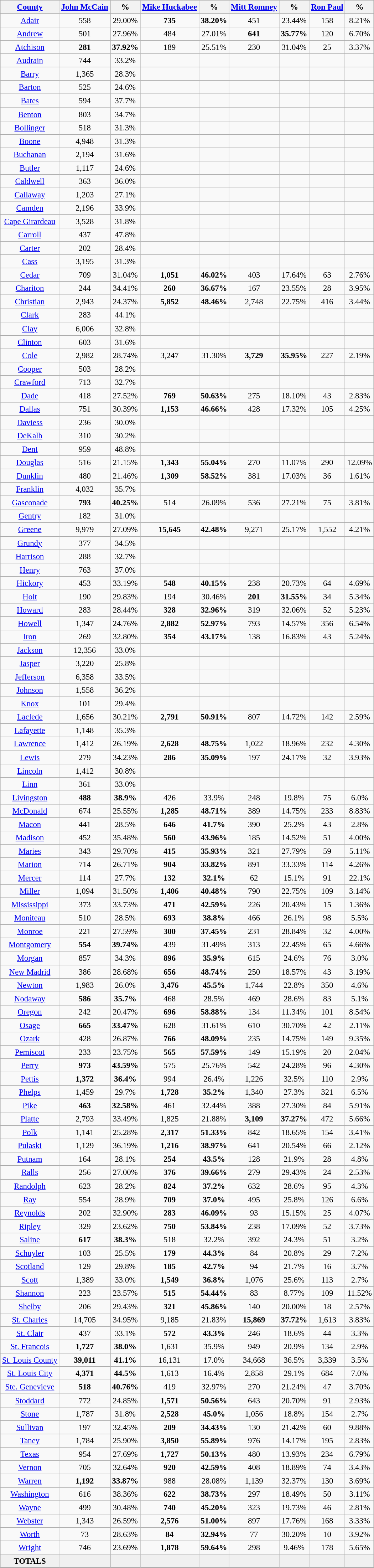<table class="wikitable sortable mw-collapsible" style="text-align:center; font-size: 95%;">
<tr>
<th><a href='#'>County</a></th>
<th><a href='#'>John McCain</a></th>
<th>%</th>
<th><a href='#'>Mike Huckabee</a></th>
<th>%</th>
<th><a href='#'>Mitt Romney</a></th>
<th>%</th>
<th><a href='#'>Ron Paul</a></th>
<th>%</th>
</tr>
<tr>
<td><a href='#'>Adair</a></td>
<td>558</td>
<td>29.00%</td>
<td><strong>735</strong></td>
<td><strong>38.20%</strong></td>
<td>451</td>
<td>23.44%</td>
<td>158</td>
<td>8.21%</td>
</tr>
<tr>
<td><a href='#'>Andrew</a></td>
<td>501</td>
<td>27.96%</td>
<td>484</td>
<td>27.01%</td>
<td><strong>641</strong></td>
<td><strong>35.77%</strong></td>
<td>120</td>
<td>6.70%</td>
</tr>
<tr>
<td><a href='#'>Atchison</a></td>
<td><strong>281</strong></td>
<td><strong>37.92%</strong></td>
<td>189</td>
<td>25.51%</td>
<td>230</td>
<td>31.04%</td>
<td>25</td>
<td>3.37%</td>
</tr>
<tr>
<td><a href='#'>Audrain</a></td>
<td>744</td>
<td>33.2%</td>
<td></td>
<td></td>
<td></td>
<td></td>
<td></td>
<td></td>
</tr>
<tr>
<td><a href='#'>Barry</a></td>
<td>1,365</td>
<td>28.3%</td>
<td></td>
<td></td>
<td></td>
<td></td>
<td></td>
<td></td>
</tr>
<tr>
<td><a href='#'>Barton</a></td>
<td>525</td>
<td>24.6%</td>
<td></td>
<td></td>
<td></td>
<td></td>
<td></td>
<td></td>
</tr>
<tr>
<td><a href='#'>Bates</a></td>
<td>594</td>
<td>37.7%</td>
<td></td>
<td></td>
<td></td>
<td></td>
<td></td>
<td></td>
</tr>
<tr>
<td><a href='#'>Benton</a></td>
<td>803</td>
<td>34.7%</td>
<td></td>
<td></td>
<td></td>
<td></td>
<td></td>
<td></td>
</tr>
<tr>
<td><a href='#'>Bollinger</a></td>
<td>518</td>
<td>31.3%</td>
<td></td>
<td></td>
<td></td>
<td></td>
<td></td>
<td></td>
</tr>
<tr>
<td><a href='#'>Boone</a></td>
<td>4,948</td>
<td>31.3%</td>
<td></td>
<td></td>
<td></td>
<td></td>
<td></td>
<td></td>
</tr>
<tr>
<td><a href='#'>Buchanan</a></td>
<td>2,194</td>
<td>31.6%</td>
<td></td>
<td></td>
<td></td>
<td></td>
<td></td>
<td></td>
</tr>
<tr>
<td><a href='#'>Butler</a></td>
<td>1,117</td>
<td>24.6%</td>
<td></td>
<td></td>
<td></td>
<td></td>
<td></td>
<td></td>
</tr>
<tr>
<td><a href='#'>Caldwell</a></td>
<td>363</td>
<td>36.0%</td>
<td></td>
<td></td>
<td></td>
<td></td>
<td></td>
<td></td>
</tr>
<tr>
<td><a href='#'>Callaway</a></td>
<td>1,203</td>
<td>27.1%</td>
<td></td>
<td></td>
<td></td>
<td></td>
<td></td>
<td></td>
</tr>
<tr>
<td><a href='#'>Camden</a></td>
<td>2,196</td>
<td>33.9%</td>
<td></td>
<td></td>
<td></td>
<td></td>
<td></td>
<td></td>
</tr>
<tr>
<td><a href='#'>Cape Girardeau</a></td>
<td>3,528</td>
<td>31.8%</td>
<td></td>
<td></td>
<td></td>
<td></td>
<td></td>
<td></td>
</tr>
<tr>
<td><a href='#'>Carroll</a></td>
<td>437</td>
<td>47.8%</td>
<td></td>
<td></td>
<td></td>
<td></td>
<td></td>
<td></td>
</tr>
<tr>
<td><a href='#'>Carter</a></td>
<td>202</td>
<td>28.4%</td>
<td></td>
<td></td>
<td></td>
<td></td>
<td></td>
<td></td>
</tr>
<tr>
<td><a href='#'>Cass</a></td>
<td>3,195</td>
<td>31.3%</td>
<td></td>
<td></td>
<td></td>
<td></td>
<td></td>
<td></td>
</tr>
<tr>
<td><a href='#'>Cedar</a></td>
<td>709</td>
<td>31.04%</td>
<td><strong>1,051</strong></td>
<td><strong>46.02%</strong></td>
<td>403</td>
<td>17.64%</td>
<td>63</td>
<td>2.76%</td>
</tr>
<tr>
<td><a href='#'>Chariton</a></td>
<td>244</td>
<td>34.41%</td>
<td><strong>260</strong></td>
<td><strong>36.67%</strong></td>
<td>167</td>
<td>23.55%</td>
<td>28</td>
<td>3.95%</td>
</tr>
<tr>
<td><a href='#'>Christian</a></td>
<td>2,943</td>
<td>24.37%</td>
<td><strong>5,852</strong></td>
<td><strong>48.46%</strong></td>
<td>2,748</td>
<td>22.75%</td>
<td>416</td>
<td>3.44%</td>
</tr>
<tr>
<td><a href='#'>Clark</a></td>
<td>283</td>
<td>44.1%</td>
<td></td>
<td></td>
<td></td>
<td></td>
<td></td>
<td></td>
</tr>
<tr>
<td><a href='#'>Clay</a></td>
<td>6,006</td>
<td>32.8%</td>
<td></td>
<td></td>
<td></td>
<td></td>
<td></td>
<td></td>
</tr>
<tr>
<td><a href='#'>Clinton</a></td>
<td>603</td>
<td>31.6%</td>
<td></td>
<td></td>
<td></td>
<td></td>
<td></td>
<td></td>
</tr>
<tr>
<td><a href='#'>Cole</a></td>
<td>2,982</td>
<td>28.74%</td>
<td>3,247</td>
<td>31.30%</td>
<td><strong>3,729</strong></td>
<td><strong>35.95%</strong></td>
<td>227</td>
<td>2.19%</td>
</tr>
<tr>
<td><a href='#'>Cooper</a></td>
<td>503</td>
<td>28.2%</td>
<td></td>
<td></td>
<td></td>
<td></td>
<td></td>
<td></td>
</tr>
<tr>
<td><a href='#'>Crawford</a></td>
<td>713</td>
<td>32.7%</td>
<td></td>
<td></td>
<td></td>
<td></td>
<td></td>
<td></td>
</tr>
<tr>
<td><a href='#'>Dade</a></td>
<td>418</td>
<td>27.52%</td>
<td><strong>769</strong></td>
<td><strong>50.63%</strong></td>
<td>275</td>
<td>18.10%</td>
<td>43</td>
<td>2.83%</td>
</tr>
<tr>
<td><a href='#'>Dallas</a></td>
<td>751</td>
<td>30.39%</td>
<td><strong>1,153</strong></td>
<td><strong>46.66%</strong></td>
<td>428</td>
<td>17.32%</td>
<td>105</td>
<td>4.25%</td>
</tr>
<tr>
<td><a href='#'>Daviess</a></td>
<td>236</td>
<td>30.0%</td>
<td></td>
<td></td>
<td></td>
<td></td>
<td></td>
<td></td>
</tr>
<tr>
<td><a href='#'>DeKalb</a></td>
<td>310</td>
<td>30.2%</td>
<td></td>
<td></td>
<td></td>
<td></td>
<td></td>
<td></td>
</tr>
<tr>
<td><a href='#'>Dent</a></td>
<td>959</td>
<td>48.8%</td>
<td></td>
<td></td>
<td></td>
<td></td>
<td></td>
<td></td>
</tr>
<tr>
<td><a href='#'>Douglas</a></td>
<td>516</td>
<td>21.15%</td>
<td><strong>1,343</strong></td>
<td><strong>55.04%</strong></td>
<td>270</td>
<td>11.07%</td>
<td>290</td>
<td>12.09%</td>
</tr>
<tr>
<td><a href='#'>Dunklin</a></td>
<td>480</td>
<td>21.46%</td>
<td><strong>1,309</strong></td>
<td><strong>58.52%</strong></td>
<td>381</td>
<td>17.03%</td>
<td>36</td>
<td>1.61%</td>
</tr>
<tr>
<td><a href='#'>Franklin</a></td>
<td>4,032</td>
<td>35.7%</td>
<td></td>
<td></td>
<td></td>
<td></td>
<td></td>
<td></td>
</tr>
<tr>
<td><a href='#'>Gasconade</a></td>
<td><strong>793</strong></td>
<td><strong>40.25%</strong></td>
<td>514</td>
<td>26.09%</td>
<td>536</td>
<td>27.21%</td>
<td>75</td>
<td>3.81%</td>
</tr>
<tr>
<td><a href='#'>Gentry</a></td>
<td>182</td>
<td>31.0%</td>
<td></td>
<td></td>
<td></td>
<td></td>
<td></td>
<td></td>
</tr>
<tr>
<td><a href='#'>Greene</a></td>
<td>9,979</td>
<td>27.09%</td>
<td><strong>15,645</strong></td>
<td><strong>42.48%</strong></td>
<td>9,271</td>
<td>25.17%</td>
<td>1,552</td>
<td>4.21%</td>
</tr>
<tr>
<td><a href='#'>Grundy</a></td>
<td>377</td>
<td>34.5%</td>
<td></td>
<td></td>
<td></td>
<td></td>
<td></td>
<td></td>
</tr>
<tr>
<td><a href='#'>Harrison</a></td>
<td>288</td>
<td>32.7%</td>
<td></td>
<td></td>
<td></td>
<td></td>
<td></td>
<td></td>
</tr>
<tr>
<td><a href='#'>Henry</a></td>
<td>763</td>
<td>37.0%</td>
<td></td>
<td></td>
<td></td>
<td></td>
<td></td>
<td></td>
</tr>
<tr>
<td><a href='#'>Hickory</a></td>
<td>453</td>
<td>33.19%</td>
<td><strong>548</strong></td>
<td><strong>40.15%</strong></td>
<td>238</td>
<td>20.73%</td>
<td>64</td>
<td>4.69%</td>
</tr>
<tr>
<td><a href='#'>Holt</a></td>
<td>190</td>
<td>29.83%</td>
<td>194</td>
<td>30.46%</td>
<td><strong>201</strong></td>
<td><strong>31.55%</strong></td>
<td>34</td>
<td>5.34%</td>
</tr>
<tr>
<td><a href='#'>Howard</a></td>
<td>283</td>
<td>28.44%</td>
<td><strong>328</strong></td>
<td><strong>32.96%</strong></td>
<td>319</td>
<td>32.06%</td>
<td>52</td>
<td>5.23%</td>
</tr>
<tr>
<td><a href='#'>Howell</a></td>
<td>1,347</td>
<td>24.76%</td>
<td><strong>2,882</strong></td>
<td><strong>52.97%</strong></td>
<td>793</td>
<td>14.57%</td>
<td>356</td>
<td>6.54%</td>
</tr>
<tr>
<td><a href='#'>Iron</a></td>
<td>269</td>
<td>32.80%</td>
<td><strong>354</strong></td>
<td><strong>43.17%</strong></td>
<td>138</td>
<td>16.83%</td>
<td>43</td>
<td>5.24%</td>
</tr>
<tr>
<td><a href='#'>Jackson</a></td>
<td>12,356</td>
<td>33.0%</td>
<td></td>
<td></td>
<td></td>
<td></td>
<td></td>
<td></td>
</tr>
<tr>
<td><a href='#'>Jasper</a></td>
<td>3,220</td>
<td>25.8%</td>
<td></td>
<td></td>
<td></td>
<td></td>
<td></td>
<td></td>
</tr>
<tr>
<td><a href='#'>Jefferson</a></td>
<td>6,358</td>
<td>33.5%</td>
<td></td>
<td></td>
<td></td>
<td></td>
<td></td>
<td></td>
</tr>
<tr>
<td><a href='#'>Johnson</a></td>
<td>1,558</td>
<td>36.2%</td>
<td></td>
<td></td>
<td></td>
<td></td>
<td></td>
<td></td>
</tr>
<tr>
<td><a href='#'>Knox</a></td>
<td>101</td>
<td>29.4%</td>
<td></td>
<td></td>
<td></td>
<td></td>
<td></td>
<td></td>
</tr>
<tr>
<td><a href='#'>Laclede</a></td>
<td>1,656</td>
<td>30.21%</td>
<td><strong>2,791</strong></td>
<td><strong>50.91%</strong></td>
<td>807</td>
<td>14.72%</td>
<td>142</td>
<td>2.59%</td>
</tr>
<tr>
<td><a href='#'>Lafayette</a></td>
<td>1,148</td>
<td>35.3%</td>
<td></td>
<td></td>
<td></td>
<td></td>
<td></td>
<td></td>
</tr>
<tr>
<td><a href='#'>Lawrence</a></td>
<td>1,412</td>
<td>26.19%</td>
<td><strong>2,628</strong></td>
<td><strong>48.75%</strong></td>
<td>1,022</td>
<td>18.96%</td>
<td>232</td>
<td>4.30%</td>
</tr>
<tr>
<td><a href='#'>Lewis</a></td>
<td>279</td>
<td>34.23%</td>
<td><strong>286</strong></td>
<td><strong>35.09%</strong></td>
<td>197</td>
<td>24.17%</td>
<td>32</td>
<td>3.93%</td>
</tr>
<tr>
<td><a href='#'>Lincoln</a></td>
<td>1,412</td>
<td>30.8%</td>
<td></td>
<td></td>
<td></td>
<td></td>
<td></td>
<td></td>
</tr>
<tr>
<td><a href='#'>Linn</a></td>
<td>361</td>
<td>33.0%</td>
<td></td>
<td></td>
<td></td>
<td></td>
<td></td>
<td></td>
</tr>
<tr>
<td><a href='#'>Livingston</a></td>
<td><strong>488</strong></td>
<td><strong>38.9%</strong></td>
<td>426</td>
<td>33.9%</td>
<td>248</td>
<td>19.8%</td>
<td>75</td>
<td>6.0%</td>
</tr>
<tr>
<td><a href='#'>McDonald</a></td>
<td>674</td>
<td>25.55%</td>
<td><strong>1,285</strong></td>
<td><strong>48.71%</strong></td>
<td>389</td>
<td>14.75%</td>
<td>233</td>
<td>8.83%<br></td>
</tr>
<tr>
<td><a href='#'>Macon</a></td>
<td>441</td>
<td>28.5%</td>
<td><strong>646</strong></td>
<td><strong>41.7%</strong></td>
<td>390</td>
<td>25.2%</td>
<td>43</td>
<td>2.8%</td>
</tr>
<tr>
<td><a href='#'>Madison</a></td>
<td>452</td>
<td>35.48%</td>
<td><strong>560</strong></td>
<td><strong>43.96%</strong></td>
<td>185</td>
<td>14.52%</td>
<td>51</td>
<td>4.00%</td>
</tr>
<tr>
<td><a href='#'>Maries</a></td>
<td>343</td>
<td>29.70%</td>
<td><strong>415</strong></td>
<td><strong>35.93%</strong></td>
<td>321</td>
<td>27.79%</td>
<td>59</td>
<td>5.11%</td>
</tr>
<tr>
<td><a href='#'>Marion</a></td>
<td>714</td>
<td>26.71%</td>
<td><strong>904</strong></td>
<td><strong>33.82%</strong></td>
<td>891</td>
<td>33.33%</td>
<td>114</td>
<td>4.26%</td>
</tr>
<tr>
<td><a href='#'>Mercer</a></td>
<td>114</td>
<td>27.7%</td>
<td><strong>132</strong></td>
<td><strong>32.1%</strong></td>
<td>62</td>
<td>15.1%</td>
<td>91</td>
<td>22.1%</td>
</tr>
<tr>
<td><a href='#'>Miller</a></td>
<td>1,094</td>
<td>31.50%</td>
<td><strong>1,406</strong></td>
<td><strong>40.48%</strong></td>
<td>790</td>
<td>22.75%</td>
<td>109</td>
<td>3.14%</td>
</tr>
<tr>
<td><a href='#'>Mississippi</a></td>
<td>373</td>
<td>33.73%</td>
<td><strong>471</strong></td>
<td><strong>42.59%</strong></td>
<td>226</td>
<td>20.43%</td>
<td>15</td>
<td>1.36%</td>
</tr>
<tr>
<td><a href='#'>Moniteau</a></td>
<td>510</td>
<td>28.5%</td>
<td><strong>693</strong></td>
<td><strong>38.8%</strong></td>
<td>466</td>
<td>26.1%</td>
<td>98</td>
<td>5.5%</td>
</tr>
<tr>
<td><a href='#'>Monroe</a></td>
<td>221</td>
<td>27.59%</td>
<td><strong>300</strong></td>
<td><strong>37.45%</strong></td>
<td>231</td>
<td>28.84%</td>
<td>32</td>
<td>4.00%</td>
</tr>
<tr>
<td><a href='#'>Montgomery</a></td>
<td><strong>554</strong></td>
<td><strong>39.74%</strong></td>
<td>439</td>
<td>31.49%</td>
<td>313</td>
<td>22.45%</td>
<td>65</td>
<td>4.66%</td>
</tr>
<tr>
<td><a href='#'>Morgan</a></td>
<td>857</td>
<td>34.3%</td>
<td><strong>896</strong></td>
<td><strong>35.9%</strong></td>
<td>615</td>
<td>24.6%</td>
<td>76</td>
<td>3.0%</td>
</tr>
<tr>
<td><a href='#'>New Madrid</a></td>
<td>386</td>
<td>28.68%</td>
<td><strong>656</strong></td>
<td><strong>48.74%</strong></td>
<td>250</td>
<td>18.57%</td>
<td>43</td>
<td>3.19%</td>
</tr>
<tr>
<td><a href='#'>Newton</a></td>
<td>1,983</td>
<td>26.0%</td>
<td><strong>3,476</strong></td>
<td><strong>45.5%</strong></td>
<td>1,744</td>
<td>22.8%</td>
<td>350</td>
<td>4.6%</td>
</tr>
<tr>
<td><a href='#'>Nodaway</a></td>
<td><strong>586</strong></td>
<td><strong>35.7%</strong></td>
<td>468</td>
<td>28.5%</td>
<td>469</td>
<td>28.6%</td>
<td>83</td>
<td>5.1%</td>
</tr>
<tr>
<td><a href='#'>Oregon</a></td>
<td>242</td>
<td>20.47%</td>
<td><strong>696</strong></td>
<td><strong>58.88%</strong></td>
<td>134</td>
<td>11.34%</td>
<td>101</td>
<td>8.54%</td>
</tr>
<tr>
<td><a href='#'>Osage</a></td>
<td><strong>665</strong></td>
<td><strong>33.47%</strong></td>
<td>628</td>
<td>31.61%</td>
<td>610</td>
<td>30.70%</td>
<td>42</td>
<td>2.11%</td>
</tr>
<tr>
<td><a href='#'>Ozark</a></td>
<td>428</td>
<td>26.87%</td>
<td><strong>766</strong></td>
<td><strong>48.09%</strong></td>
<td>235</td>
<td>14.75%</td>
<td>149</td>
<td>9.35%</td>
</tr>
<tr>
<td><a href='#'>Pemiscot</a></td>
<td>233</td>
<td>23.75%</td>
<td><strong>565</strong></td>
<td><strong>57.59%</strong></td>
<td>149</td>
<td>15.19%</td>
<td>20</td>
<td>2.04%</td>
</tr>
<tr>
<td><a href='#'>Perry</a></td>
<td><strong>973</strong></td>
<td><strong>43.59%</strong></td>
<td>575</td>
<td>25.76%</td>
<td>542</td>
<td>24.28%</td>
<td>96</td>
<td>4.30%</td>
</tr>
<tr>
<td><a href='#'>Pettis</a></td>
<td><strong>1,372</strong></td>
<td><strong>36.4%</strong></td>
<td>994</td>
<td>26.4%</td>
<td>1,226</td>
<td>32.5%</td>
<td>110</td>
<td>2.9%</td>
</tr>
<tr>
<td><a href='#'>Phelps</a></td>
<td>1,459</td>
<td>29.7%</td>
<td><strong>1,728</strong></td>
<td><strong>35.2%</strong></td>
<td>1,340</td>
<td>27.3%</td>
<td>321</td>
<td>6.5%</td>
</tr>
<tr>
<td><a href='#'>Pike</a></td>
<td><strong>463</strong></td>
<td><strong>32.58%</strong></td>
<td>461</td>
<td>32.44%</td>
<td>388</td>
<td>27.30%</td>
<td>84</td>
<td>5.91%</td>
</tr>
<tr>
<td><a href='#'>Platte</a></td>
<td>2,793</td>
<td>33.49%</td>
<td>1,825</td>
<td>21.88%</td>
<td><strong>3,109</strong></td>
<td><strong>37.27%</strong></td>
<td>472</td>
<td>5.66%</td>
</tr>
<tr>
<td><a href='#'>Polk</a></td>
<td>1,141</td>
<td>25.28%</td>
<td><strong>2,317</strong></td>
<td><strong>51.33%</strong></td>
<td>842</td>
<td>18.65%</td>
<td>154</td>
<td>3.41%</td>
</tr>
<tr>
<td><a href='#'>Pulaski</a></td>
<td>1,129</td>
<td>36.19%</td>
<td><strong>1,216</strong></td>
<td><strong>38.97%</strong></td>
<td>641</td>
<td>20.54%</td>
<td>66</td>
<td>2.12%</td>
</tr>
<tr>
<td><a href='#'>Putnam</a></td>
<td>164</td>
<td>28.1%</td>
<td><strong>254</strong></td>
<td><strong>43.5%</strong></td>
<td>128</td>
<td>21.9%</td>
<td>28</td>
<td>4.8%</td>
</tr>
<tr>
<td><a href='#'>Ralls</a></td>
<td>256</td>
<td>27.00%</td>
<td><strong>376</strong></td>
<td><strong>39.66%</strong></td>
<td>279</td>
<td>29.43%</td>
<td>24</td>
<td>2.53%</td>
</tr>
<tr>
<td><a href='#'>Randolph</a></td>
<td>623</td>
<td>28.2%</td>
<td><strong>824</strong></td>
<td><strong>37.2%</strong></td>
<td>632</td>
<td>28.6%</td>
<td>95</td>
<td>4.3%</td>
</tr>
<tr>
<td><a href='#'>Ray</a></td>
<td>554</td>
<td>28.9%</td>
<td><strong>709</strong></td>
<td><strong>37.0%</strong></td>
<td>495</td>
<td>25.8%</td>
<td>126</td>
<td>6.6%</td>
</tr>
<tr>
<td><a href='#'>Reynolds</a></td>
<td>202</td>
<td>32.90%</td>
<td><strong>283</strong></td>
<td><strong>46.09%</strong></td>
<td>93</td>
<td>15.15%</td>
<td>25</td>
<td>4.07%</td>
</tr>
<tr>
<td><a href='#'>Ripley</a></td>
<td>329</td>
<td>23.62%</td>
<td><strong>750</strong></td>
<td><strong>53.84%</strong></td>
<td>238</td>
<td>17.09%</td>
<td>52</td>
<td>3.73%</td>
</tr>
<tr>
<td><a href='#'>Saline</a></td>
<td><strong>617</strong></td>
<td><strong>38.3%</strong></td>
<td>518</td>
<td>32.2%</td>
<td>392</td>
<td>24.3%</td>
<td>51</td>
<td>3.2%</td>
</tr>
<tr>
<td><a href='#'>Schuyler</a></td>
<td>103</td>
<td>25.5%</td>
<td><strong>179</strong></td>
<td><strong>44.3%</strong></td>
<td>84</td>
<td>20.8%</td>
<td>29</td>
<td>7.2%</td>
</tr>
<tr>
<td><a href='#'>Scotland</a></td>
<td>129</td>
<td>29.8%</td>
<td><strong>185</strong></td>
<td><strong>42.7%</strong></td>
<td>94</td>
<td>21.7%</td>
<td>16</td>
<td>3.7%</td>
</tr>
<tr>
<td><a href='#'>Scott</a></td>
<td>1,389</td>
<td>33.0%</td>
<td><strong>1,549</strong></td>
<td><strong>36.8%</strong></td>
<td>1,076</td>
<td>25.6%</td>
<td>113</td>
<td>2.7%</td>
</tr>
<tr>
<td><a href='#'>Shannon</a></td>
<td>223</td>
<td>23.57%</td>
<td><strong>515</strong></td>
<td><strong>54.44%</strong></td>
<td>83</td>
<td>8.77%</td>
<td>109</td>
<td>11.52%</td>
</tr>
<tr>
<td><a href='#'>Shelby</a></td>
<td>206</td>
<td>29.43%</td>
<td><strong>321</strong></td>
<td><strong>45.86%</strong></td>
<td>140</td>
<td>20.00%</td>
<td>18</td>
<td>2.57%</td>
</tr>
<tr>
<td><a href='#'>St. Charles</a></td>
<td>14,705</td>
<td>34.95%</td>
<td>9,185</td>
<td>21.83%</td>
<td><strong>15,869</strong></td>
<td><strong>37.72%</strong></td>
<td>1,613</td>
<td>3.83%</td>
</tr>
<tr>
<td><a href='#'>St. Clair</a></td>
<td>437</td>
<td>33.1%</td>
<td><strong>572</strong></td>
<td><strong>43.3%</strong></td>
<td>246</td>
<td>18.6%</td>
<td>44</td>
<td>3.3%</td>
</tr>
<tr>
<td><a href='#'>St. Francois</a></td>
<td><strong>1,727</strong></td>
<td><strong>38.0%</strong></td>
<td>1,631</td>
<td>35.9%</td>
<td>949</td>
<td>20.9%</td>
<td>134</td>
<td>2.9%</td>
</tr>
<tr>
<td><a href='#'>St. Louis County</a></td>
<td><strong>39,011</strong></td>
<td><strong>41.1%</strong></td>
<td>16,131</td>
<td>17.0%</td>
<td>34,668</td>
<td>36.5%</td>
<td>3,339</td>
<td>3.5%</td>
</tr>
<tr>
<td><a href='#'>St. Louis City</a></td>
<td><strong>4,371</strong></td>
<td><strong>44.5%</strong></td>
<td>1,613</td>
<td>16.4%</td>
<td>2,858</td>
<td>29.1%</td>
<td>684</td>
<td>7.0%</td>
</tr>
<tr>
<td><a href='#'>Ste. Genevieve</a></td>
<td><strong>518</strong></td>
<td><strong>40.76%</strong></td>
<td>419</td>
<td>32.97%</td>
<td>270</td>
<td>21.24%</td>
<td>47</td>
<td>3.70%</td>
</tr>
<tr>
<td><a href='#'>Stoddard</a></td>
<td>772</td>
<td>24.85%</td>
<td><strong>1,571</strong></td>
<td><strong>50.56%</strong></td>
<td>643</td>
<td>20.70%</td>
<td>91</td>
<td>2.93%</td>
</tr>
<tr>
<td><a href='#'>Stone</a></td>
<td>1,787</td>
<td>31.8%</td>
<td><strong>2,528</strong></td>
<td><strong>45.0%</strong></td>
<td>1,056</td>
<td>18.8%</td>
<td>154</td>
<td>2.7%</td>
</tr>
<tr>
<td><a href='#'>Sullivan</a></td>
<td>197</td>
<td>32.45%</td>
<td><strong>209</strong></td>
<td><strong>34.43%</strong></td>
<td>130</td>
<td>21.42%</td>
<td>60</td>
<td>9.88%</td>
</tr>
<tr>
<td><a href='#'>Taney</a></td>
<td>1,784</td>
<td>25.90%</td>
<td><strong>3,850</strong></td>
<td><strong>55.89%</strong></td>
<td>976</td>
<td>14.17%</td>
<td>195</td>
<td>2.83%</td>
</tr>
<tr>
<td><a href='#'>Texas</a></td>
<td>954</td>
<td>27.69%</td>
<td><strong>1,727</strong></td>
<td><strong>50.13%</strong></td>
<td>480</td>
<td>13.93%</td>
<td>234</td>
<td>6.79%</td>
</tr>
<tr>
<td><a href='#'>Vernon</a></td>
<td>705</td>
<td>32.64%</td>
<td><strong>920</strong></td>
<td><strong>42.59%</strong></td>
<td>408</td>
<td>18.89%</td>
<td>74</td>
<td>3.43%</td>
</tr>
<tr>
<td><a href='#'>Warren</a></td>
<td><strong>1,192</strong></td>
<td><strong>33.87%</strong></td>
<td>988</td>
<td>28.08%</td>
<td>1,139</td>
<td>32.37%</td>
<td>130</td>
<td>3.69%</td>
</tr>
<tr>
<td><a href='#'>Washington</a></td>
<td>616</td>
<td>38.36%</td>
<td><strong>622</strong></td>
<td><strong>38.73%</strong></td>
<td>297</td>
<td>18.49%</td>
<td>50</td>
<td>3.11%</td>
</tr>
<tr>
<td><a href='#'>Wayne</a></td>
<td>499</td>
<td>30.48%</td>
<td><strong>740</strong></td>
<td><strong>45.20%</strong></td>
<td>323</td>
<td>19.73%</td>
<td>46</td>
<td>2.81%</td>
</tr>
<tr>
<td><a href='#'>Webster</a></td>
<td>1,343</td>
<td>26.59%</td>
<td><strong>2,576</strong></td>
<td><strong>51.00%</strong></td>
<td>897</td>
<td>17.76%</td>
<td>168</td>
<td>3.33%</td>
</tr>
<tr>
<td><a href='#'>Worth</a></td>
<td>73</td>
<td>28.63%</td>
<td><strong>84</strong></td>
<td><strong>32.94%</strong></td>
<td>77</td>
<td>30.20%</td>
<td>10</td>
<td>3.92%</td>
</tr>
<tr>
<td><a href='#'>Wright</a></td>
<td>746</td>
<td>23.69%</td>
<td><strong>1,878</strong></td>
<td><strong>59.64%</strong></td>
<td>298</td>
<td>9.46%</td>
<td>178</td>
<td>5.65%</td>
</tr>
<tr class="sortbottom" style="font-weight:bold; background:#f0f0f0">
<td>TOTALS</td>
<td></td>
<td></td>
<td></td>
<td></td>
<td></td>
<td></td>
<td></td>
<td></td>
</tr>
</table>
